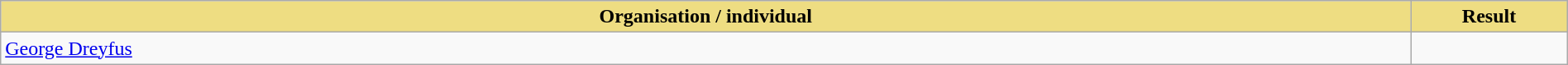<table class="wikitable" width=100%>
<tr>
<th style="width:90%;background:#EEDD82;">Organisation / individual</th>
<th style="width:10%;background:#EEDD82;">Result<br></th>
</tr>
<tr>
<td><a href='#'>George Dreyfus</a></td>
<td></td>
</tr>
</table>
